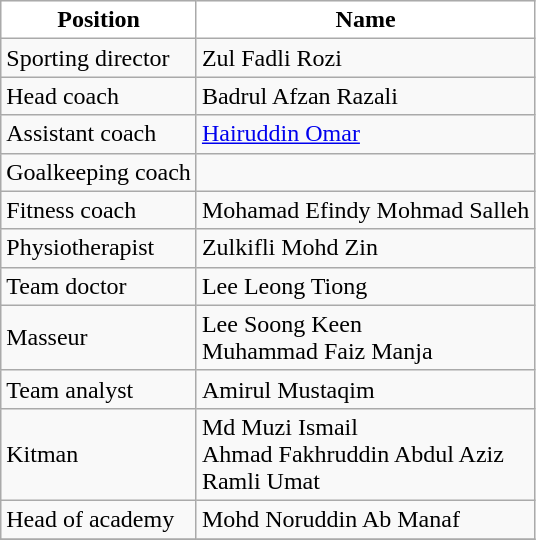<table class="wikitable">
<tr>
<th style="background:white; color:black;">Position</th>
<th style="background:white; color:black;">Name</th>
</tr>
<tr>
<td>Sporting director</td>
<td> Zul Fadli Rozi</td>
</tr>
<tr>
<td>Head coach</td>
<td> Badrul Afzan Razali</td>
</tr>
<tr>
<td>Assistant coach</td>
<td> <a href='#'>Hairuddin Omar</a></td>
</tr>
<tr>
<td>Goalkeeping coach</td>
<td></td>
</tr>
<tr>
<td>Fitness coach</td>
<td> Mohamad Efindy Mohmad Salleh</td>
</tr>
<tr>
<td>Physiotherapist</td>
<td> Zulkifli Mohd Zin</td>
</tr>
<tr>
<td>Team doctor</td>
<td> Lee Leong Tiong</td>
</tr>
<tr>
<td>Masseur</td>
<td> Lee Soong Keen <br>  Muhammad Faiz Manja</td>
</tr>
<tr>
<td>Team analyst</td>
<td> Amirul Mustaqim</td>
</tr>
<tr>
<td>Kitman</td>
<td> Md Muzi Ismail <br>  Ahmad Fakhruddin Abdul Aziz <br>  Ramli Umat</td>
</tr>
<tr>
<td>Head of academy</td>
<td> Mohd Noruddin Ab Manaf</td>
</tr>
<tr>
</tr>
</table>
